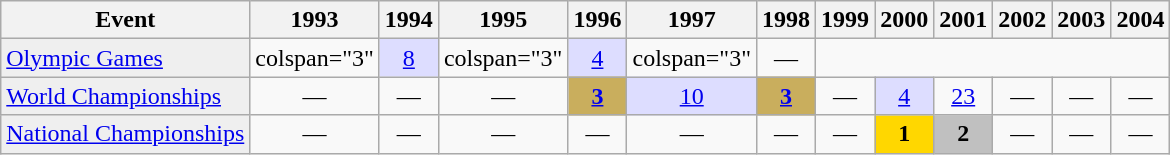<table class="wikitable plainrowheaders">
<tr>
<th>Event</th>
<th scope="col">1993</th>
<th scope="col">1994</th>
<th scope="col">1995</th>
<th scope="col">1996</th>
<th scope="col">1997</th>
<th scope="col">1998</th>
<th scope="col">1999</th>
<th scope="col">2000</th>
<th scope="col">2001</th>
<th scope="col">2002</th>
<th scope="col">2003</th>
<th scope="col">2004</th>
</tr>
<tr style="text-align:center;">
<td style="text-align:left; background:#efefef;"> <a href='#'>Olympic Games</a></td>
<td>colspan="3" </td>
<td style="background:#ddddff;"><a href='#'>8</a></td>
<td>colspan="3" </td>
<td style="background:#ddddff;"><a href='#'>4</a></td>
<td>colspan="3" </td>
<td>—</td>
</tr>
<tr style="text-align:center;">
<td style="text-align:left; background:#efefef;"> <a href='#'>World Championships</a></td>
<td>—</td>
<td>—</td>
<td>—</td>
<td style="background:#C9AE5D;"><a href='#'><strong>3</strong></a></td>
<td style="background:#ddddff;"><a href='#'>10</a></td>
<td style="background:#C9AE5D;"><a href='#'><strong>3</strong></a></td>
<td>—</td>
<td style="background:#ddddff;"><a href='#'>4</a></td>
<td><a href='#'>23</a></td>
<td>—</td>
<td>—</td>
<td>—</td>
</tr>
<tr style="text-align:center;">
<td style="text-align:left; background:#efefef;"> <a href='#'>National Championships</a></td>
<td>—</td>
<td>—</td>
<td>—</td>
<td>—</td>
<td>—</td>
<td>—</td>
<td>—</td>
<td style="background:gold;"><strong>1</strong></td>
<td style="background:#C0C0C0;"><strong>2</strong></td>
<td>—</td>
<td>—</td>
<td>—</td>
</tr>
</table>
